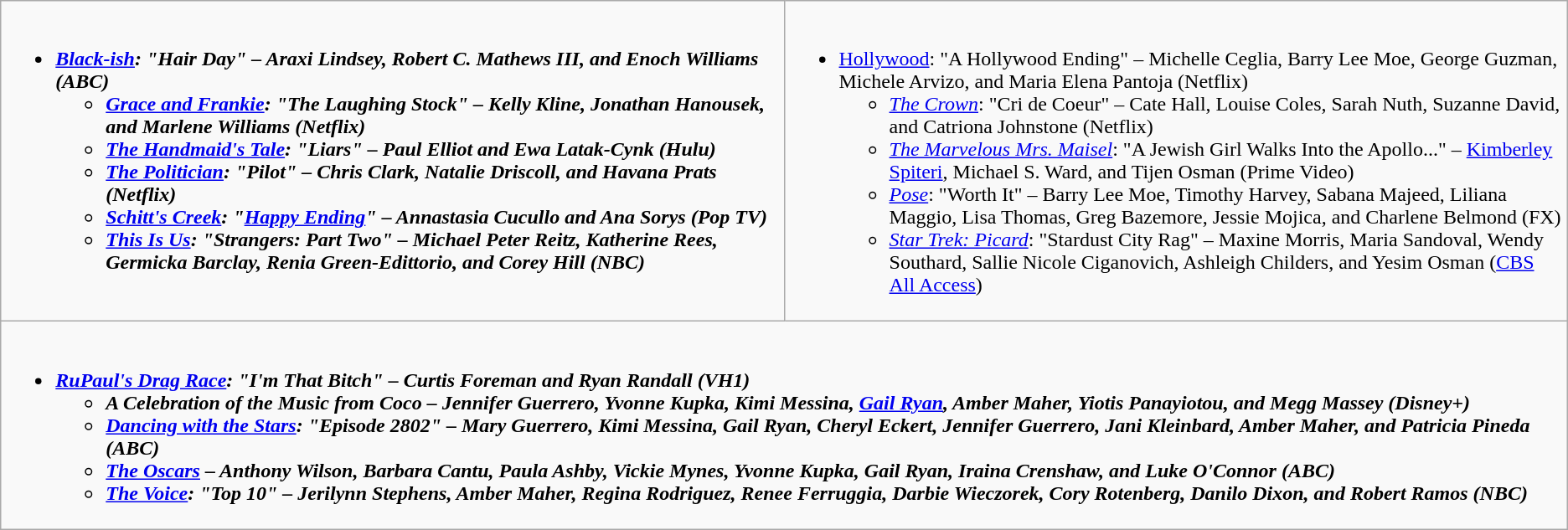<table class="wikitable">
<tr>
<td style="vertical-align:top;" width="50%"><br><ul><li><strong><em><a href='#'>Black-ish</a><em>: "Hair Day" – Araxi Lindsey, Robert C. Mathews III, and Enoch Williams (ABC)<strong><ul><li></em><a href='#'>Grace and Frankie</a><em>: "The Laughing Stock" – Kelly Kline, Jonathan Hanousek, and Marlene Williams (Netflix)</li><li></em><a href='#'>The Handmaid's Tale</a><em>: "Liars" – Paul Elliot and Ewa Latak-Cynk (Hulu)</li><li></em><a href='#'>The Politician</a><em>: "Pilot" – Chris Clark, Natalie Driscoll, and Havana Prats (Netflix)</li><li></em><a href='#'>Schitt's Creek</a><em>: "<a href='#'>Happy Ending</a>" – Annastasia Cucullo and Ana Sorys (Pop TV)</li><li></em><a href='#'>This Is Us</a><em>: "Strangers: Part Two" – Michael Peter Reitz, Katherine Rees, Germicka Barclay, Renia Green-Edittorio, and Corey Hill (NBC)</li></ul></li></ul></td>
<td style="vertical-align:top;" width="50%"><br><ul><li></em></strong><a href='#'>Hollywood</a></em>: "A Hollywood Ending" – Michelle Ceglia, Barry Lee Moe, George Guzman, Michele Arvizo, and Maria Elena Pantoja (Netflix)</strong><ul><li><em><a href='#'>The Crown</a></em>: "Cri de Coeur" – Cate Hall, Louise Coles, Sarah Nuth, Suzanne David, and Catriona Johnstone (Netflix)</li><li><em><a href='#'>The Marvelous Mrs. Maisel</a></em>: "A Jewish Girl Walks Into the Apollo..." – <a href='#'>Kimberley Spiteri</a>, Michael S. Ward, and Tijen Osman (Prime Video)</li><li><em><a href='#'>Pose</a></em>: "Worth It" – Barry Lee Moe, Timothy Harvey, Sabana Majeed, Liliana Maggio, Lisa Thomas, Greg Bazemore, Jessie Mojica, and Charlene Belmond (FX)</li><li><em><a href='#'>Star Trek: Picard</a></em>: "Stardust City Rag" – Maxine Morris, Maria Sandoval, Wendy Southard, Sallie Nicole Ciganovich, Ashleigh Childers, and Yesim Osman (<a href='#'>CBS All Access</a>)</li></ul></li></ul></td>
</tr>
<tr>
<td style="vertical-align:top;" width="50%" colspan="2"><br><ul><li><strong><em><a href='#'>RuPaul's Drag Race</a><em>: "I'm That Bitch" – Curtis Foreman and Ryan Randall (VH1)<strong><ul><li></em>A Celebration of the Music from Coco<em> – Jennifer Guerrero, Yvonne Kupka, Kimi Messina, <a href='#'>Gail Ryan</a>, Amber Maher, Yiotis Panayiotou, and Megg Massey (Disney+)</li><li></em><a href='#'>Dancing with the Stars</a><em>: "Episode 2802" – Mary Guerrero, Kimi Messina, Gail Ryan, Cheryl Eckert, Jennifer Guerrero, Jani Kleinbard, Amber Maher, and Patricia Pineda (ABC)</li><li></em><a href='#'>The Oscars</a><em> – Anthony Wilson, Barbara Cantu, Paula Ashby, Vickie Mynes, Yvonne Kupka, Gail Ryan, Iraina Crenshaw, and Luke O'Connor (ABC)</li><li></em><a href='#'>The Voice</a><em>: "Top 10" – Jerilynn Stephens, Amber Maher, Regina Rodriguez, Renee Ferruggia, Darbie Wieczorek, Cory Rotenberg, Danilo Dixon, and Robert Ramos (NBC)</li></ul></li></ul></td>
</tr>
</table>
